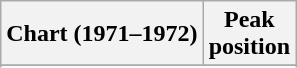<table class="wikitable sortable plainrowheaders" style="text-align:center">
<tr>
<th scope="col">Chart (1971–1972)</th>
<th scope="col">Peak<br>position</th>
</tr>
<tr>
</tr>
<tr>
</tr>
<tr>
</tr>
</table>
